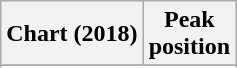<table class="wikitable sortable plainrowheaders" style="text-align:center">
<tr>
<th scope="col">Chart (2018)</th>
<th scope="col">Peak<br> position</th>
</tr>
<tr>
</tr>
<tr>
</tr>
<tr>
</tr>
<tr>
</tr>
<tr>
</tr>
</table>
